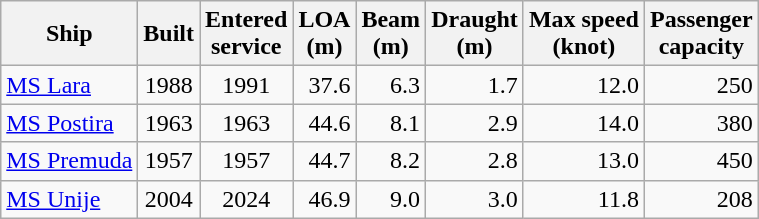<table class="wikitable sortable">
<tr>
<th>Ship</th>
<th>Built</th>
<th>Entered<br>service</th>
<th>LOA<br>(m)</th>
<th>Beam<br>(m)</th>
<th>Draught<br>(m)</th>
<th>Max speed<br>(knot)</th>
<th>Passenger<br>capacity</th>
</tr>
<tr>
<td><a href='#'>MS Lara</a></td>
<td align="Center">1988</td>
<td align="Center">1991</td>
<td align="right">37.6</td>
<td align="right">6.3</td>
<td align="right">1.7</td>
<td align="right">12.0</td>
<td align="right">250</td>
</tr>
<tr>
<td><a href='#'>MS Postira</a></td>
<td align="Center">1963</td>
<td align="Center">1963</td>
<td align="right">44.6</td>
<td align="right">8.1</td>
<td align="right">2.9</td>
<td align="right">14.0</td>
<td align="right">380</td>
</tr>
<tr>
<td><a href='#'>MS Premuda</a></td>
<td align="Center">1957</td>
<td align="Center">1957</td>
<td align="right">44.7</td>
<td align="right">8.2</td>
<td align="right">2.8</td>
<td align="right">13.0</td>
<td align="right">450</td>
</tr>
<tr>
<td><a href='#'>MS Unije</a></td>
<td align="Center">2004</td>
<td align="Center">2024</td>
<td align="right">46.9</td>
<td align="right">9.0</td>
<td align="right">3.0</td>
<td align="right">11.8</td>
<td align="right">208</td>
</tr>
</table>
